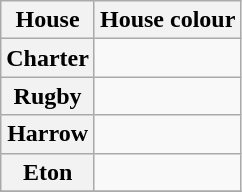<table class="wikitable" style="text-align:center">
<tr>
<th>House</th>
<th>House colour</th>
</tr>
<tr>
<th>Charter</th>
<td><span>   </span></td>
</tr>
<tr>
<th>Rugby</th>
<td><span>   </span></td>
</tr>
<tr>
<th>Harrow</th>
<td><span>   </span></td>
</tr>
<tr>
<th>Eton</th>
<td><span>   </span></td>
</tr>
<tr>
</tr>
</table>
